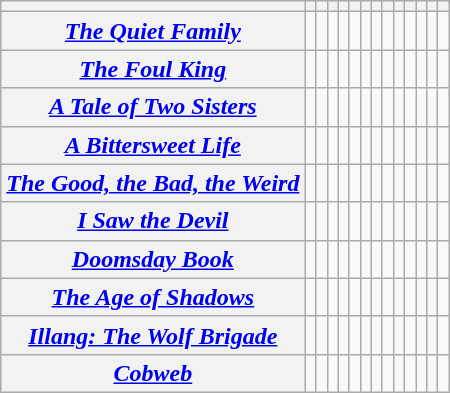<table class="wikitable plainrowheaders">
<tr>
<th></th>
<th></th>
<th></th>
<th></th>
<th></th>
<th></th>
<th></th>
<th></th>
<th></th>
<th></th>
<th></th>
<th></th>
<th></th>
<th></th>
</tr>
<tr>
<th scope="row"><em><a href='#'>The Quiet Family</a></em></th>
<td></td>
<td></td>
<td></td>
<td></td>
<td></td>
<td></td>
<td></td>
<td></td>
<td></td>
<td></td>
<td></td>
<td></td>
<td></td>
</tr>
<tr>
<th scope="row"><em><a href='#'>The Foul King</a></em></th>
<td></td>
<td></td>
<td></td>
<td></td>
<td></td>
<td></td>
<td></td>
<td></td>
<td></td>
<td></td>
<td></td>
<td></td>
<td></td>
</tr>
<tr>
<th scope="row"><em><a href='#'>A Tale of Two Sisters</a></em></th>
<td></td>
<td></td>
<td></td>
<td></td>
<td></td>
<td></td>
<td></td>
<td></td>
<td></td>
<td></td>
<td></td>
<td></td>
<td></td>
</tr>
<tr>
<th scope="row"><em><a href='#'>A Bittersweet Life</a></em></th>
<td></td>
<td></td>
<td></td>
<td></td>
<td></td>
<td></td>
<td></td>
<td></td>
<td></td>
<td></td>
<td></td>
<td></td>
<td></td>
</tr>
<tr>
<th scope="row"><em><a href='#'>The Good, the Bad, the Weird</a></em></th>
<td></td>
<td></td>
<td></td>
<td></td>
<td></td>
<td></td>
<td></td>
<td></td>
<td></td>
<td></td>
<td></td>
<td></td>
<td></td>
</tr>
<tr>
<th scope="row"><em><a href='#'>I Saw the Devil</a></em></th>
<td></td>
<td></td>
<td></td>
<td></td>
<td></td>
<td></td>
<td></td>
<td></td>
<td></td>
<td></td>
<td></td>
<td></td>
<td></td>
</tr>
<tr>
<th scope="row"><em><a href='#'>Doomsday Book</a></em></th>
<td></td>
<td></td>
<td></td>
<td></td>
<td></td>
<td></td>
<td></td>
<td></td>
<td></td>
<td></td>
<td></td>
<td></td>
<td></td>
</tr>
<tr>
<th scope="row"><em><a href='#'>The Age of Shadows</a></em></th>
<td></td>
<td></td>
<td></td>
<td></td>
<td></td>
<td></td>
<td></td>
<td></td>
<td></td>
<td></td>
<td></td>
<td></td>
<td></td>
</tr>
<tr>
<th scope="row"><em><a href='#'>Illang: The Wolf Brigade</a></em></th>
<td></td>
<td></td>
<td></td>
<td></td>
<td></td>
<td></td>
<td></td>
<td></td>
<td></td>
<td></td>
<td></td>
<td></td>
<td></td>
</tr>
<tr>
<th scope="row"><em><a href='#'>Cobweb</a></em></th>
<td></td>
<td></td>
<td></td>
<td></td>
<td></td>
<td></td>
<td></td>
<td></td>
<td></td>
<td></td>
<td></td>
<td></td>
<td></td>
</tr>
</table>
